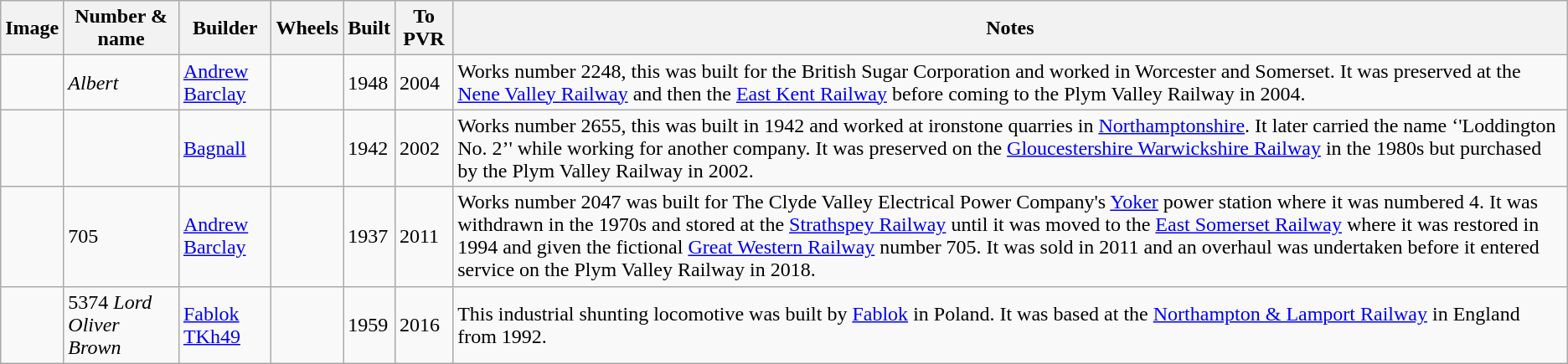<table class="wikitable sortable">
<tr>
<th class=unsortable>Image</th>
<th>Number & name</th>
<th>Builder</th>
<th>Wheels</th>
<th>Built</th>
<th>To PVR</th>
<th class=unsortable>Notes</th>
</tr>
<tr>
<td></td>
<td><em>Albert</em></td>
<td><a href='#'>Andrew Barclay</a></td>
<td></td>
<td>1948</td>
<td>2004</td>
<td>Works number 2248, this was built for the British Sugar Corporation and worked in Worcester and Somerset. It was preserved at the <a href='#'>Nene Valley Railway</a> and then the <a href='#'>East Kent Railway</a> before coming to the Plym Valley Railway in 2004.</td>
</tr>
<tr>
<td></td>
<td><em></em></td>
<td><a href='#'>Bagnall</a></td>
<td></td>
<td>1942</td>
<td>2002</td>
<td>Works number 2655, this was built in 1942 and worked at ironstone quarries in <a href='#'>Northamptonshire</a>. It later carried the name ‘'Loddington No. 2’' while working for another company. It was preserved on the <a href='#'>Gloucestershire Warwickshire Railway</a> in the 1980s but purchased by the Plym Valley Railway in 2002.</td>
</tr>
<tr>
<td></td>
<td data-sort-value=0705>705</td>
<td><a href='#'>Andrew Barclay</a></td>
<td></td>
<td>1937</td>
<td>2011</td>
<td>Works number 2047 was built for The Clyde Valley Electrical Power Company's <a href='#'>Yoker</a> power station where it was numbered 4. It was withdrawn in the 1970s and stored at the <a href='#'>Strathspey Railway</a> until it was moved to the <a href='#'>East Somerset Railway</a> where it was restored in 1994 and given the fictional <a href='#'>Great Western Railway</a> number 705. It was sold in 2011 and an overhaul was undertaken before it entered service on the Plym Valley Railway in 2018.</td>
</tr>
<tr>
<td></td>
<td>5374 <em>Lord Oliver Brown</em></td>
<td><a href='#'>Fablok TKh49</a></td>
<td></td>
<td>1959</td>
<td>2016</td>
<td>This industrial shunting locomotive was built by <a href='#'>Fablok</a> in Poland. It was based at the <a href='#'>Northampton & Lamport Railway</a> in England from 1992.</td>
</tr>
</table>
